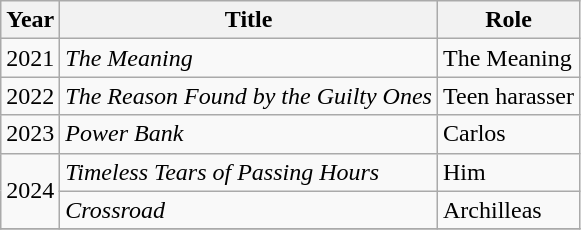<table class= wikitable sortable>
<tr>
<th>Year</th>
<th>Title</th>
<th>Role</th>
</tr>
<tr>
<td>2021</td>
<td><em>The Meaning</em></td>
<td>The Meaning</td>
</tr>
<tr>
<td>2022</td>
<td><em>The Reason Found by the Guilty Ones</em></td>
<td>Teen harasser</td>
</tr>
<tr>
<td>2023</td>
<td><em>Power Bank</em></td>
<td>Carlos</td>
</tr>
<tr>
<td rowspan=2>2024</td>
<td><em>Timeless Tears of Passing Hours</em></td>
<td>Him</td>
</tr>
<tr>
<td><em>Crossroad</em></td>
<td>Archilleas</td>
</tr>
<tr>
</tr>
</table>
